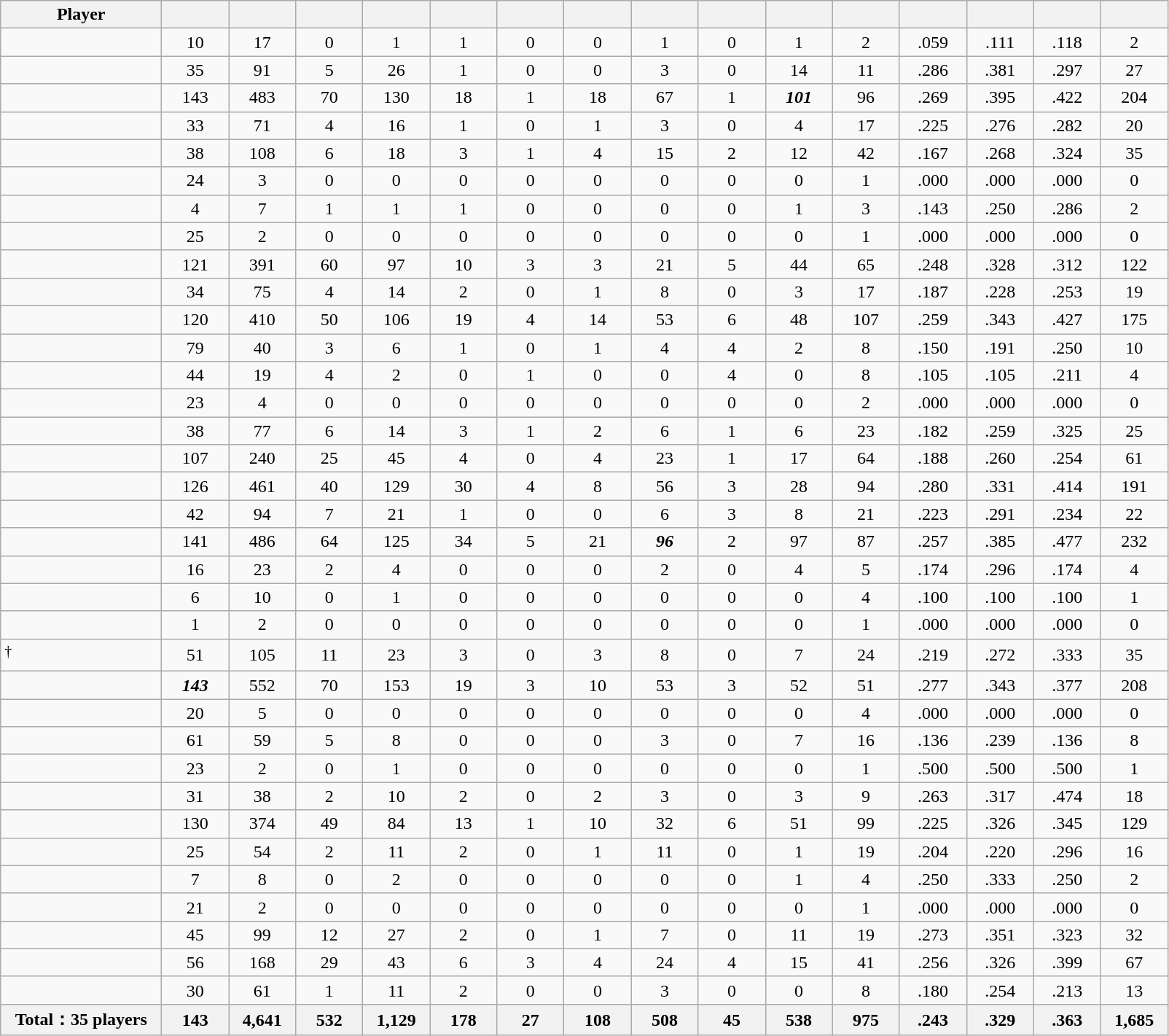<table class="wikitable sortable" style="text-align:center;">
<tr>
<th width="12%">Player</th>
<th width="5%"><a href='#'></a></th>
<th width="5%"><a href='#'></a></th>
<th width="5%"><a href='#'></a></th>
<th width="5%"><a href='#'></a></th>
<th width="5%"><a href='#'></a></th>
<th width="5%"><a href='#'></a></th>
<th width="5%"><a href='#'></a></th>
<th width="5%"><a href='#'></a></th>
<th width="5%"><a href='#'></a></th>
<th width="5%"><a href='#'></a></th>
<th width="5%"><a href='#'></a></th>
<th width="5%"><a href='#'></a></th>
<th width="5%"><a href='#'></a></th>
<th width="5%"><a href='#'></a></th>
<th width="5%"><a href='#'></a></th>
</tr>
<tr>
<td align=left></td>
<td>10</td>
<td>17</td>
<td>0</td>
<td>1</td>
<td>1</td>
<td>0</td>
<td>0</td>
<td>1</td>
<td>0</td>
<td>1</td>
<td>2</td>
<td>.059</td>
<td>.111</td>
<td>.118</td>
<td>2</td>
</tr>
<tr>
<td align=left></td>
<td>35</td>
<td>91</td>
<td>5</td>
<td>26</td>
<td>1</td>
<td>0</td>
<td>0</td>
<td>3</td>
<td>0</td>
<td>14</td>
<td>11</td>
<td>.286</td>
<td>.381</td>
<td>.297</td>
<td>27</td>
</tr>
<tr>
<td align=left></td>
<td>143</td>
<td>483</td>
<td>70</td>
<td>130</td>
<td>18</td>
<td>1</td>
<td>18</td>
<td>67</td>
<td>1</td>
<td><strong><em>101</em></strong></td>
<td>96</td>
<td>.269</td>
<td>.395</td>
<td>.422</td>
<td>204</td>
</tr>
<tr>
<td align=left></td>
<td>33</td>
<td>71</td>
<td>4</td>
<td>16</td>
<td>1</td>
<td>0</td>
<td>1</td>
<td>3</td>
<td>0</td>
<td>4</td>
<td>17</td>
<td>.225</td>
<td>.276</td>
<td>.282</td>
<td>20</td>
</tr>
<tr>
<td align=left></td>
<td>38</td>
<td>108</td>
<td>6</td>
<td>18</td>
<td>3</td>
<td>1</td>
<td>4</td>
<td>15</td>
<td>2</td>
<td>12</td>
<td>42</td>
<td>.167</td>
<td>.268</td>
<td>.324</td>
<td>35</td>
</tr>
<tr>
<td align=left></td>
<td>24</td>
<td>3</td>
<td>0</td>
<td>0</td>
<td>0</td>
<td>0</td>
<td>0</td>
<td>0</td>
<td>0</td>
<td>0</td>
<td>1</td>
<td>.000</td>
<td>.000</td>
<td>.000</td>
<td>0</td>
</tr>
<tr>
<td align=left></td>
<td>4</td>
<td>7</td>
<td>1</td>
<td>1</td>
<td>1</td>
<td>0</td>
<td>0</td>
<td>0</td>
<td>0</td>
<td>1</td>
<td>3</td>
<td>.143</td>
<td>.250</td>
<td>.286</td>
<td>2</td>
</tr>
<tr>
<td align=left></td>
<td>25</td>
<td>2</td>
<td>0</td>
<td>0</td>
<td>0</td>
<td>0</td>
<td>0</td>
<td>0</td>
<td>0</td>
<td>0</td>
<td>1</td>
<td>.000</td>
<td>.000</td>
<td>.000</td>
<td>0</td>
</tr>
<tr>
<td align=left></td>
<td>121</td>
<td>391</td>
<td>60</td>
<td>97</td>
<td>10</td>
<td>3</td>
<td>3</td>
<td>21</td>
<td>5</td>
<td>44</td>
<td>65</td>
<td>.248</td>
<td>.328</td>
<td>.312</td>
<td>122</td>
</tr>
<tr>
<td align=left></td>
<td>34</td>
<td>75</td>
<td>4</td>
<td>14</td>
<td>2</td>
<td>0</td>
<td>1</td>
<td>8</td>
<td>0</td>
<td>3</td>
<td>17</td>
<td>.187</td>
<td>.228</td>
<td>.253</td>
<td>19</td>
</tr>
<tr>
<td align=left></td>
<td>120</td>
<td>410</td>
<td>50</td>
<td>106</td>
<td>19</td>
<td>4</td>
<td>14</td>
<td>53</td>
<td>6</td>
<td>48</td>
<td>107</td>
<td>.259</td>
<td>.343</td>
<td>.427</td>
<td>175</td>
</tr>
<tr>
<td align=left></td>
<td>79</td>
<td>40</td>
<td>3</td>
<td>6</td>
<td>1</td>
<td>0</td>
<td>1</td>
<td>4</td>
<td>4</td>
<td>2</td>
<td>8</td>
<td>.150</td>
<td>.191</td>
<td>.250</td>
<td>10</td>
</tr>
<tr>
<td align=left></td>
<td>44</td>
<td>19</td>
<td>4</td>
<td>2</td>
<td>0</td>
<td>1</td>
<td>0</td>
<td>0</td>
<td>4</td>
<td>0</td>
<td>8</td>
<td>.105</td>
<td>.105</td>
<td>.211</td>
<td>4</td>
</tr>
<tr>
<td align=left></td>
<td>23</td>
<td>4</td>
<td>0</td>
<td>0</td>
<td>0</td>
<td>0</td>
<td>0</td>
<td>0</td>
<td>0</td>
<td>0</td>
<td>2</td>
<td>.000</td>
<td>.000</td>
<td>.000</td>
<td>0</td>
</tr>
<tr>
<td align=left></td>
<td>38</td>
<td>77</td>
<td>6</td>
<td>14</td>
<td>3</td>
<td>1</td>
<td>2</td>
<td>6</td>
<td>1</td>
<td>6</td>
<td>23</td>
<td>.182</td>
<td>.259</td>
<td>.325</td>
<td>25</td>
</tr>
<tr>
<td align=left></td>
<td>107</td>
<td>240</td>
<td>25</td>
<td>45</td>
<td>4</td>
<td>0</td>
<td>4</td>
<td>23</td>
<td>1</td>
<td>17</td>
<td>64</td>
<td>.188</td>
<td>.260</td>
<td>.254</td>
<td>61</td>
</tr>
<tr>
<td align=left></td>
<td>126</td>
<td>461</td>
<td>40</td>
<td>129</td>
<td>30</td>
<td>4</td>
<td>8</td>
<td>56</td>
<td>3</td>
<td>28</td>
<td>94</td>
<td>.280</td>
<td>.331</td>
<td>.414</td>
<td>191</td>
</tr>
<tr>
<td align=left></td>
<td>42</td>
<td>94</td>
<td>7</td>
<td>21</td>
<td>1</td>
<td>0</td>
<td>0</td>
<td>6</td>
<td>3</td>
<td>8</td>
<td>21</td>
<td>.223</td>
<td>.291</td>
<td>.234</td>
<td>22</td>
</tr>
<tr>
<td align=left></td>
<td>141</td>
<td>486</td>
<td>64</td>
<td>125</td>
<td>34</td>
<td>5</td>
<td>21</td>
<td><strong><em>96</em></strong></td>
<td>2</td>
<td>97</td>
<td>87</td>
<td>.257</td>
<td>.385</td>
<td>.477</td>
<td>232</td>
</tr>
<tr>
<td align=left></td>
<td>16</td>
<td>23</td>
<td>2</td>
<td>4</td>
<td>0</td>
<td>0</td>
<td>0</td>
<td>2</td>
<td>0</td>
<td>4</td>
<td>5</td>
<td>.174</td>
<td>.296</td>
<td>.174</td>
<td>4</td>
</tr>
<tr>
<td align=left></td>
<td>6</td>
<td>10</td>
<td>0</td>
<td>1</td>
<td>0</td>
<td>0</td>
<td>0</td>
<td>0</td>
<td>0</td>
<td>0</td>
<td>4</td>
<td>.100</td>
<td>.100</td>
<td>.100</td>
<td>1</td>
</tr>
<tr>
<td align=left></td>
<td>1</td>
<td>2</td>
<td>0</td>
<td>0</td>
<td>0</td>
<td>0</td>
<td>0</td>
<td>0</td>
<td>0</td>
<td>0</td>
<td>1</td>
<td>.000</td>
<td>.000</td>
<td>.000</td>
<td>0</td>
</tr>
<tr>
<td align=left><sup>†</sup></td>
<td>51</td>
<td>105</td>
<td>11</td>
<td>23</td>
<td>3</td>
<td>0</td>
<td>3</td>
<td>8</td>
<td>0</td>
<td>7</td>
<td>24</td>
<td>.219</td>
<td>.272</td>
<td>.333</td>
<td>35</td>
</tr>
<tr>
<td align=left></td>
<td><strong><em>143</em></strong></td>
<td>552</td>
<td>70</td>
<td>153</td>
<td>19</td>
<td>3</td>
<td>10</td>
<td>53</td>
<td>3</td>
<td>52</td>
<td>51</td>
<td>.277</td>
<td>.343</td>
<td>.377</td>
<td>208</td>
</tr>
<tr>
<td align=left></td>
<td>20</td>
<td>5</td>
<td>0</td>
<td>0</td>
<td>0</td>
<td>0</td>
<td>0</td>
<td>0</td>
<td>0</td>
<td>0</td>
<td>4</td>
<td>.000</td>
<td>.000</td>
<td>.000</td>
<td>0</td>
</tr>
<tr>
<td align=left></td>
<td>61</td>
<td>59</td>
<td>5</td>
<td>8</td>
<td>0</td>
<td>0</td>
<td>0</td>
<td>3</td>
<td>0</td>
<td>7</td>
<td>16</td>
<td>.136</td>
<td>.239</td>
<td>.136</td>
<td>8</td>
</tr>
<tr>
<td align=left></td>
<td>23</td>
<td>2</td>
<td>0</td>
<td>1</td>
<td>0</td>
<td>0</td>
<td>0</td>
<td>0</td>
<td>0</td>
<td>0</td>
<td>1</td>
<td>.500</td>
<td>.500</td>
<td>.500</td>
<td>1</td>
</tr>
<tr>
<td align=left></td>
<td>31</td>
<td>38</td>
<td>2</td>
<td>10</td>
<td>2</td>
<td>0</td>
<td>2</td>
<td>3</td>
<td>0</td>
<td>3</td>
<td>9</td>
<td>.263</td>
<td>.317</td>
<td>.474</td>
<td>18</td>
</tr>
<tr>
<td align=left></td>
<td>130</td>
<td>374</td>
<td>49</td>
<td>84</td>
<td>13</td>
<td>1</td>
<td>10</td>
<td>32</td>
<td>6</td>
<td>51</td>
<td>99</td>
<td>.225</td>
<td>.326</td>
<td>.345</td>
<td>129</td>
</tr>
<tr>
<td align=left></td>
<td>25</td>
<td>54</td>
<td>2</td>
<td>11</td>
<td>2</td>
<td>0</td>
<td>1</td>
<td>11</td>
<td>0</td>
<td>1</td>
<td>19</td>
<td>.204</td>
<td>.220</td>
<td>.296</td>
<td>16</td>
</tr>
<tr>
<td align=left></td>
<td>7</td>
<td>8</td>
<td>0</td>
<td>2</td>
<td>0</td>
<td>0</td>
<td>0</td>
<td>0</td>
<td>0</td>
<td>1</td>
<td>4</td>
<td>.250</td>
<td>.333</td>
<td>.250</td>
<td>2</td>
</tr>
<tr>
<td align=left></td>
<td>21</td>
<td>2</td>
<td>0</td>
<td>0</td>
<td>0</td>
<td>0</td>
<td>0</td>
<td>0</td>
<td>0</td>
<td>0</td>
<td>1</td>
<td>.000</td>
<td>.000</td>
<td>.000</td>
<td>0</td>
</tr>
<tr>
<td align=left></td>
<td>45</td>
<td>99</td>
<td>12</td>
<td>27</td>
<td>2</td>
<td>0</td>
<td>1</td>
<td>7</td>
<td>0</td>
<td>11</td>
<td>19</td>
<td>.273</td>
<td>.351</td>
<td>.323</td>
<td>32</td>
</tr>
<tr>
<td align=left></td>
<td>56</td>
<td>168</td>
<td>29</td>
<td>43</td>
<td>6</td>
<td>3</td>
<td>4</td>
<td>24</td>
<td>4</td>
<td>15</td>
<td>41</td>
<td>.256</td>
<td>.326</td>
<td>.399</td>
<td>67</td>
</tr>
<tr>
<td align=left></td>
<td>30</td>
<td>61</td>
<td>1</td>
<td>11</td>
<td>2</td>
<td>0</td>
<td>0</td>
<td>3</td>
<td>0</td>
<td>0</td>
<td>8</td>
<td>.180</td>
<td>.254</td>
<td>.213</td>
<td>13</td>
</tr>
<tr>
<th>Total：35 players</th>
<th>143</th>
<th>4,641</th>
<th>532</th>
<th>1,129</th>
<th>178</th>
<th>27</th>
<th>108</th>
<th>508</th>
<th>45</th>
<th>538</th>
<th>975</th>
<th>.243</th>
<th>.329</th>
<th>.363</th>
<th>1,685</th>
</tr>
</table>
